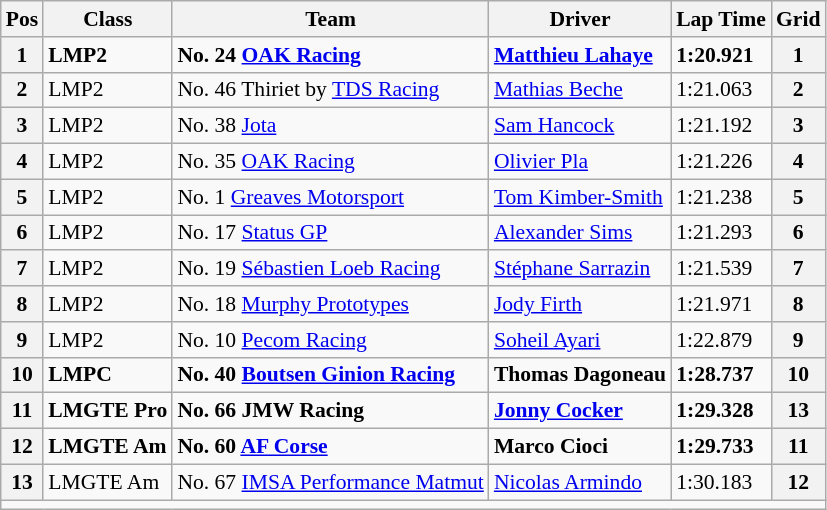<table class="wikitable" style="font-size: 90%;">
<tr>
<th>Pos</th>
<th>Class</th>
<th>Team</th>
<th>Driver</th>
<th>Lap Time</th>
<th>Grid</th>
</tr>
<tr style="font-weight:bold">
<th>1</th>
<td>LMP2</td>
<td>No. 24 <a href='#'>OAK Racing</a></td>
<td><a href='#'>Matthieu Lahaye</a></td>
<td>1:20.921</td>
<th>1</th>
</tr>
<tr>
<th>2</th>
<td>LMP2</td>
<td>No. 46 Thiriet by <a href='#'>TDS Racing</a></td>
<td><a href='#'>Mathias Beche</a></td>
<td>1:21.063</td>
<th>2</th>
</tr>
<tr>
<th>3</th>
<td>LMP2</td>
<td>No. 38 <a href='#'>Jota</a></td>
<td><a href='#'>Sam Hancock</a></td>
<td>1:21.192</td>
<th>3</th>
</tr>
<tr>
<th>4</th>
<td>LMP2</td>
<td>No. 35 <a href='#'>OAK Racing</a></td>
<td><a href='#'>Olivier Pla</a></td>
<td>1:21.226</td>
<th>4</th>
</tr>
<tr>
<th>5</th>
<td>LMP2</td>
<td>No. 1 <a href='#'>Greaves Motorsport</a></td>
<td><a href='#'>Tom Kimber-Smith</a></td>
<td>1:21.238</td>
<th>5</th>
</tr>
<tr>
<th>6</th>
<td>LMP2</td>
<td>No. 17 <a href='#'>Status GP</a></td>
<td><a href='#'>Alexander Sims</a></td>
<td>1:21.293</td>
<th>6</th>
</tr>
<tr>
<th>7</th>
<td>LMP2</td>
<td>No. 19 <a href='#'>Sébastien Loeb Racing</a></td>
<td><a href='#'>Stéphane Sarrazin</a></td>
<td>1:21.539</td>
<th>7</th>
</tr>
<tr>
<th>8</th>
<td>LMP2</td>
<td>No. 18 <a href='#'>Murphy Prototypes</a></td>
<td><a href='#'>Jody Firth</a></td>
<td>1:21.971</td>
<th>8</th>
</tr>
<tr>
<th>9</th>
<td>LMP2</td>
<td>No. 10 <a href='#'>Pecom Racing</a></td>
<td><a href='#'>Soheil Ayari</a></td>
<td>1:22.879</td>
<th>9</th>
</tr>
<tr style="font-weight:bold">
<th>10</th>
<td>LMPC</td>
<td>No. 40 <a href='#'>Boutsen Ginion Racing</a></td>
<td>Thomas Dagoneau</td>
<td>1:28.737</td>
<th>10</th>
</tr>
<tr style="font-weight:bold">
<th>11</th>
<td>LMGTE Pro</td>
<td>No. 66 JMW Racing</td>
<td><a href='#'>Jonny Cocker</a></td>
<td>1:29.328</td>
<th>13</th>
</tr>
<tr style="font-weight:bold">
<th>12</th>
<td>LMGTE Am</td>
<td>No. 60 <a href='#'>AF Corse</a></td>
<td>Marco Cioci</td>
<td>1:29.733</td>
<th>11</th>
</tr>
<tr>
<th>13</th>
<td>LMGTE Am</td>
<td>No. 67 <a href='#'>IMSA Performance Matmut</a></td>
<td><a href='#'>Nicolas Armindo</a></td>
<td>1:30.183</td>
<th>12</th>
</tr>
<tr>
<td colspan=6 style="text-align:center;"></td>
</tr>
</table>
